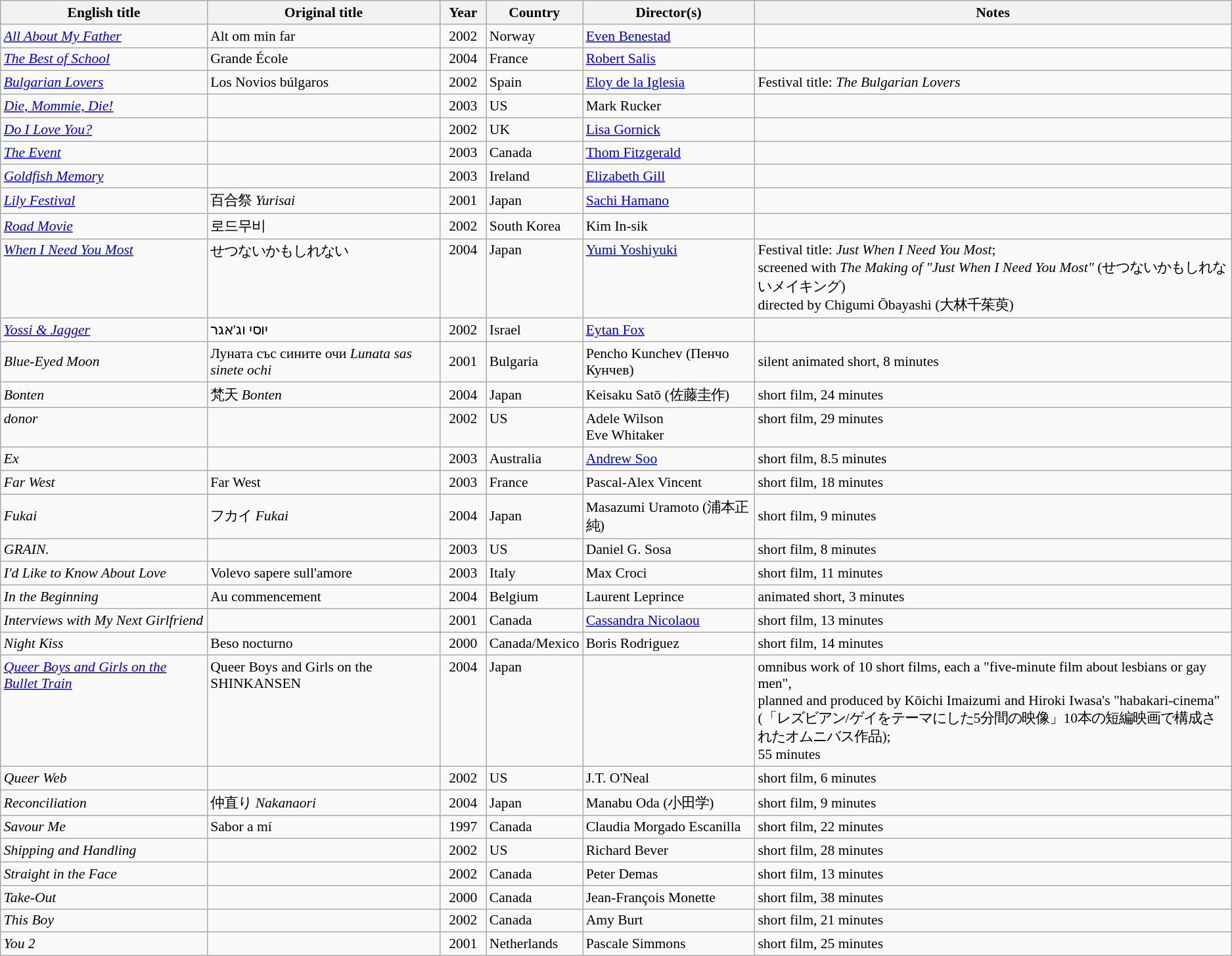<table class="wikitable" style="font-size: 90%;">
<tr>
<th>English title</th>
<th>Original title</th>
<th style="width:40px;">Year</th>
<th>Country</th>
<th>Director(s)</th>
<th>Notes</th>
</tr>
<tr>
<td><em><a href='#'>All About My Father</a></em></td>
<td>Alt om min far</td>
<td style="text-align:center;">2002</td>
<td>Norway</td>
<td><a href='#'>Even Benestad</a></td>
<td></td>
</tr>
<tr>
<td><em><a href='#'>The Best of School</a></em></td>
<td>Grande École</td>
<td style="text-align:center;">2004</td>
<td>France</td>
<td><a href='#'>Robert Salis</a></td>
<td></td>
</tr>
<tr>
<td><em><a href='#'>Bulgarian Lovers</a></em></td>
<td>Los Novios búlgaros</td>
<td style="text-align:center;">2002</td>
<td>Spain</td>
<td><a href='#'>Eloy de la Iglesia</a></td>
<td>Festival title: <em>The Bulgarian Lovers</em></td>
</tr>
<tr>
<td><em><a href='#'>Die, Mommie, Die!</a></em></td>
<td></td>
<td style="text-align:center;">2003</td>
<td>US</td>
<td>Mark Rucker</td>
<td></td>
</tr>
<tr>
<td><em><a href='#'>Do I Love You?</a></em></td>
<td></td>
<td style="text-align:center;">2002</td>
<td>UK</td>
<td><a href='#'>Lisa Gornick</a></td>
<td></td>
</tr>
<tr>
<td><em><a href='#'>The Event</a></em></td>
<td></td>
<td style="text-align:center;">2003</td>
<td>Canada</td>
<td><a href='#'>Thom Fitzgerald</a></td>
<td></td>
</tr>
<tr>
<td><em><a href='#'>Goldfish Memory</a></em></td>
<td></td>
<td style="text-align:center;">2003</td>
<td>Ireland</td>
<td><a href='#'>Elizabeth Gill</a></td>
<td></td>
</tr>
<tr>
<td><em><a href='#'>Lily Festival</a></em></td>
<td>百合祭 <em>Yurisai</em></td>
<td style="text-align:center;">2001</td>
<td>Japan</td>
<td><a href='#'>Sachi Hamano</a></td>
<td></td>
</tr>
<tr>
<td><em><a href='#'>Road Movie</a></em></td>
<td>로드무비</td>
<td style="text-align:center;">2002</td>
<td>South Korea</td>
<td>Kim In-sik</td>
<td></td>
</tr>
<tr valign="top">
<td><em><a href='#'>When I Need You Most</a></em></td>
<td>せつないかもしれない</td>
<td style="text-align:center;">2004</td>
<td>Japan</td>
<td><a href='#'>Yumi Yoshiyuki</a></td>
<td>Festival title: <em>Just When I Need You Most</em>; <br> screened with <em>The Making of "Just When I Need You Most"</em> (せつないかもしれないメイキング) <br> directed by Chigumi Ōbayashi (大林千茱萸)</td>
</tr>
<tr>
<td><em><a href='#'>Yossi & Jagger</a></em></td>
<td>יוסי וג'אגר</td>
<td style="text-align:center;">2002</td>
<td>Israel</td>
<td><a href='#'>Eytan Fox</a></td>
<td></td>
</tr>
<tr>
<td><em>Blue-Eyed Moon</em></td>
<td>Луната със сините очи <em>Lunata sas sinete ochi</em></td>
<td style="text-align:center;">2001</td>
<td>Bulgaria</td>
<td>Pencho Kunchev (Пенчо Кунчев)</td>
<td>silent animated short, 8 minutes</td>
</tr>
<tr>
<td><em>Bonten</em></td>
<td>梵天 <em>Bonten</em></td>
<td style="text-align:center;">2004</td>
<td>Japan</td>
<td>Keisaku Satō (佐藤圭作)</td>
<td>short film, 24 minutes</td>
</tr>
<tr valign="top">
<td><em>donor</em></td>
<td></td>
<td style="text-align:center;">2002</td>
<td>US</td>
<td>Adele Wilson <br> Eve Whitaker</td>
<td>short film, 29 minutes</td>
</tr>
<tr>
<td><em>Ex</em></td>
<td></td>
<td style="text-align:center;">2003</td>
<td>Australia</td>
<td><a href='#'>Andrew Soo</a></td>
<td>short film, 8.5 minutes</td>
</tr>
<tr>
<td><em>Far West</em></td>
<td>Far West</td>
<td style="text-align:center;">2003</td>
<td>France</td>
<td>Pascal-Alex Vincent</td>
<td>short film, 18 minutes</td>
</tr>
<tr>
<td><em>Fukai</em></td>
<td>フカイ <em>Fukai</em></td>
<td style="text-align:center;">2004</td>
<td>Japan</td>
<td>Masazumi Uramoto (浦本正純)</td>
<td>short film, 9 minutes</td>
</tr>
<tr>
<td><em>GRAIN.</em></td>
<td></td>
<td style="text-align:center;">2003</td>
<td>US</td>
<td>Daniel G. Sosa</td>
<td>short film, 8 minutes</td>
</tr>
<tr>
<td><em>I'd Like to Know About Love</em></td>
<td>Volevo sapere sull'amore</td>
<td style="text-align:center;">2003</td>
<td>Italy</td>
<td>Max Croci</td>
<td>short film, 11 minutes</td>
</tr>
<tr>
<td><em>In the Beginning</em></td>
<td>Au commencement</td>
<td style="text-align:center;">2004</td>
<td>Belgium</td>
<td>Laurent Leprince</td>
<td>animated short, 3 minutes</td>
</tr>
<tr>
<td><em>Interviews with My Next Girlfriend</em></td>
<td></td>
<td style="text-align:center;">2001</td>
<td>Canada</td>
<td><a href='#'>Cassandra Nicolaou</a></td>
<td>short film, 13 minutes</td>
</tr>
<tr>
<td><em>Night Kiss</em></td>
<td>Beso nocturno</td>
<td style="text-align:center;">2000</td>
<td>Canada/Mexico</td>
<td>Boris Rodriguez</td>
<td>short film, 14 minutes</td>
</tr>
<tr valign="top">
<td><em><a href='#'>Queer Boys and Girls on the Bullet Train</a></em> </td>
<td>Queer Boys and Girls on the SHINKANSEN </td>
<td style="text-align:center;">2004</td>
<td>Japan</td>
<td><br> </td>
<td>omnibus work of 10 short films, each a "five-minute film about lesbians or gay men", <br> planned and produced by Kōichi Imaizumi and Hiroki Iwasa's "habakari-cinema" <br> (「レズビアン/ゲイをテーマにした5分間の映像」10本の短編映画で構成されたオムニバス作品); <br> 55 minutes</td>
</tr>
<tr>
<td><em>Queer Web</em></td>
<td></td>
<td style="text-align:center;">2002</td>
<td>US</td>
<td>J.T. O'Neal</td>
<td>short film, 6 minutes</td>
</tr>
<tr>
<td><em>Reconciliation</em></td>
<td>仲直り <em>Nakanaori</em></td>
<td style="text-align:center;">2004</td>
<td>Japan</td>
<td>Manabu Oda (小田学)</td>
<td>short film, 9 minutes</td>
</tr>
<tr>
<td><em>Savour Me</em></td>
<td>Sabor a mí</td>
<td style="text-align:center;">1997</td>
<td>Canada</td>
<td>Claudia Morgado Escanilla</td>
<td>short film, 22 minutes</td>
</tr>
<tr>
<td><em>Shipping and Handling</em></td>
<td></td>
<td style="text-align:center;">2002</td>
<td>US</td>
<td>Richard Bever</td>
<td>short film, 28 minutes</td>
</tr>
<tr>
<td><em>Straight in the Face</em></td>
<td></td>
<td style="text-align:center;">2002</td>
<td>Canada</td>
<td>Peter Demas</td>
<td>short film, 13 minutes</td>
</tr>
<tr>
<td><em>Take-Out</em></td>
<td></td>
<td style="text-align:center;">2000</td>
<td>Canada</td>
<td>Jean-François Monette</td>
<td>short film, 38 minutes</td>
</tr>
<tr>
<td><em>This Boy</em></td>
<td></td>
<td style="text-align:center;">2002</td>
<td>Canada</td>
<td>Amy Burt</td>
<td>short film, 21 minutes</td>
</tr>
<tr>
<td><em>You 2</em></td>
<td></td>
<td style="text-align:center;">2001</td>
<td>Netherlands</td>
<td>Pascale Simmons</td>
<td>short film, 25 minutes</td>
</tr>
</table>
